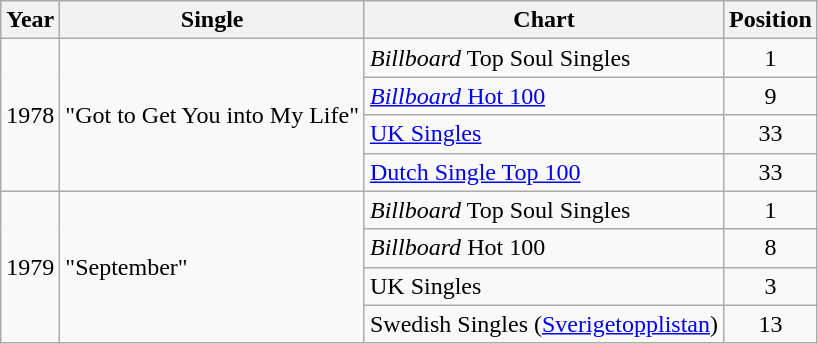<table class="wikitable">
<tr>
<th>Year</th>
<th>Single</th>
<th>Chart</th>
<th>Position</th>
</tr>
<tr>
<td rowspan="4">1978</td>
<td rowspan="4">"Got to Get You into My Life"</td>
<td><em>Billboard</em> Top Soul Singles</td>
<td style="text-align:center;">1</td>
</tr>
<tr>
<td><a href='#'><em>Billboard</em> Hot 100</a></td>
<td style="text-align:center;">9</td>
</tr>
<tr>
<td><a href='#'>UK Singles</a></td>
<td style="text-align:center;">33</td>
</tr>
<tr>
<td><a href='#'>Dutch Single Top 100</a></td>
<td style="text-align:center;">33</td>
</tr>
<tr>
<td rowspan="4">1979</td>
<td rowspan="4">"September"</td>
<td><em>Billboard</em> Top Soul Singles</td>
<td style="text-align:center;">1</td>
</tr>
<tr>
<td><em>Billboard</em> Hot 100</td>
<td style="text-align:center;">8</td>
</tr>
<tr>
<td>UK Singles</td>
<td style="text-align:center;">3</td>
</tr>
<tr>
<td>Swedish Singles (<a href='#'>Sverigetopplistan</a>)</td>
<td style="text-align:center;">13</td>
</tr>
</table>
